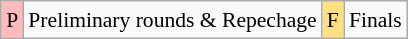<table class="wikitable" style="margin:0.5em auto; font-size:90%; line-height:1.25em;">
<tr>
<td bgcolor="#FFBBBB" align=center>P</td>
<td>Preliminary rounds & Repechage</td>
<td bgcolor="#FFDF80" align=center>F</td>
<td>Finals</td>
</tr>
</table>
